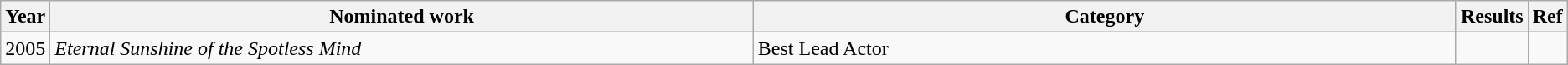<table class="wikitable">
<tr>
<th scope="col" style="width:1em;">Year</th>
<th scope="col" style="width:35em;">Nominated work</th>
<th scope="col" style="width:35em;">Category</th>
<th scope="col" style="width:1em;">Results</th>
<th scope="col" style="width:1em;">Ref</th>
</tr>
<tr>
<td>2005</td>
<td><em>Eternal Sunshine of the Spotless Mind</em></td>
<td>Best Lead Actor</td>
<td></td>
<td></td>
</tr>
</table>
